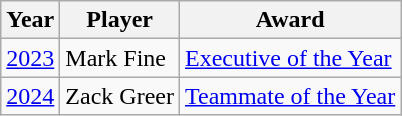<table class="wikitable">
<tr>
<th>Year</th>
<th>Player</th>
<th>Award</th>
</tr>
<tr>
<td><a href='#'>2023</a></td>
<td>Mark Fine</td>
<td><a href='#'>Executive of the Year</a></td>
</tr>
<tr>
<td><a href='#'>2024</a></td>
<td>Zack Greer</td>
<td><a href='#'>Teammate of the Year</a></td>
</tr>
</table>
